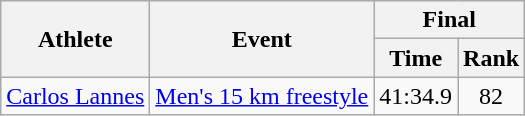<table class="wikitable">
<tr>
<th rowspan="2">Athlete</th>
<th rowspan="2">Event</th>
<th colspan="2">Final</th>
</tr>
<tr>
<th>Time</th>
<th>Rank</th>
</tr>
<tr>
<td><a href='#'>Carlos Lannes</a></td>
<td><a href='#'>Men's 15 km freestyle</a></td>
<td align="center">41:34.9</td>
<td align="center">82</td>
</tr>
</table>
